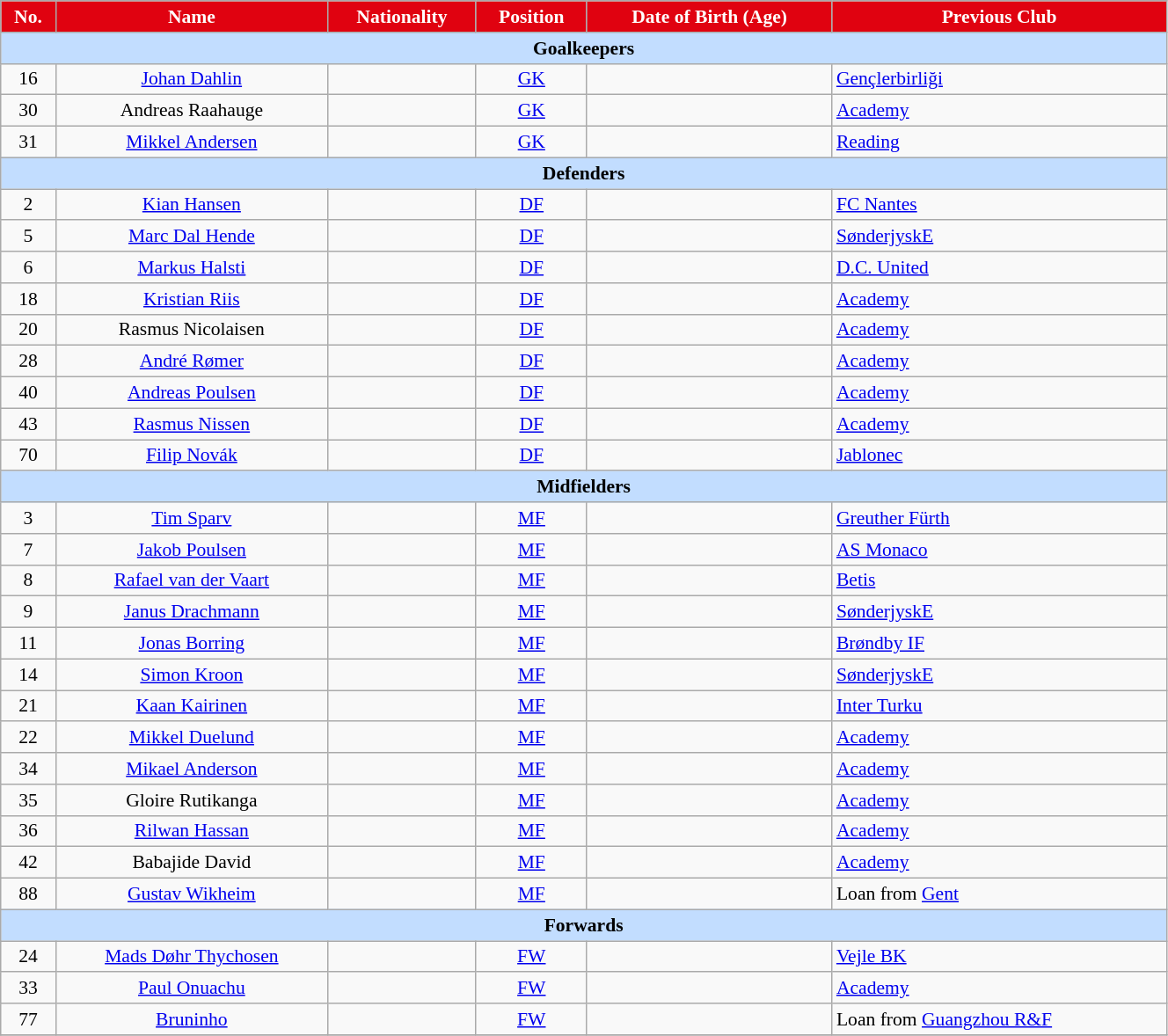<table class="wikitable" style="text-align:center; font-size:90%; width:70%;">
<tr>
<th style="background:#e00210; color:white; text-align:center;">No.</th>
<th style="background:#e00210; color:white; text-align:center;">Name</th>
<th style="background:#e00210; color:white; text-align:center;">Nationality</th>
<th style="background:#e00210; color:white; text-align:center;">Position</th>
<th style="background:#e00210; color:white; text-align:center;">Date of Birth (Age)</th>
<th style="background:#e00210; color:white; text-align:center;">Previous Club</th>
</tr>
<tr>
<th colspan="6" style="background:#c2ddff; color:black; text-align:center;">Goalkeepers</th>
</tr>
<tr>
<td>16</td>
<td><a href='#'>Johan Dahlin</a></td>
<td></td>
<td><a href='#'>GK</a></td>
<td></td>
<td align="left"> <a href='#'>Gençlerbirliği</a></td>
</tr>
<tr>
<td>30</td>
<td>Andreas Raahauge</td>
<td></td>
<td><a href='#'>GK</a></td>
<td></td>
<td align="left"><a href='#'>Academy</a></td>
</tr>
<tr>
<td>31</td>
<td><a href='#'>Mikkel Andersen</a></td>
<td></td>
<td><a href='#'>GK</a></td>
<td></td>
<td align="left"> <a href='#'>Reading</a></td>
</tr>
<tr>
<th colspan="6" style="background:#c2ddff; color:black; text-align:center;">Defenders</th>
</tr>
<tr>
<td>2</td>
<td><a href='#'>Kian Hansen</a></td>
<td></td>
<td><a href='#'>DF</a></td>
<td></td>
<td align="left"> <a href='#'>FC Nantes</a></td>
</tr>
<tr>
<td>5</td>
<td><a href='#'>Marc Dal Hende</a></td>
<td></td>
<td><a href='#'>DF</a></td>
<td></td>
<td align="left"> <a href='#'>SønderjyskE</a></td>
</tr>
<tr>
<td>6</td>
<td><a href='#'>Markus Halsti</a></td>
<td></td>
<td><a href='#'>DF</a></td>
<td></td>
<td align="left"> <a href='#'>D.C. United</a></td>
</tr>
<tr>
<td>18</td>
<td><a href='#'>Kristian Riis</a></td>
<td></td>
<td><a href='#'>DF</a></td>
<td></td>
<td align="left"><a href='#'>Academy</a></td>
</tr>
<tr>
<td>20</td>
<td>Rasmus Nicolaisen</td>
<td></td>
<td><a href='#'>DF</a></td>
<td></td>
<td align="left"><a href='#'>Academy</a></td>
</tr>
<tr>
<td>28</td>
<td><a href='#'>André Rømer</a></td>
<td></td>
<td><a href='#'>DF</a></td>
<td></td>
<td align="left"><a href='#'>Academy</a></td>
</tr>
<tr>
<td>40</td>
<td><a href='#'>Andreas Poulsen</a></td>
<td></td>
<td><a href='#'>DF</a></td>
<td></td>
<td align="left"><a href='#'>Academy</a></td>
</tr>
<tr>
<td>43</td>
<td><a href='#'>Rasmus Nissen</a></td>
<td></td>
<td><a href='#'>DF</a></td>
<td></td>
<td align="left"><a href='#'>Academy</a></td>
</tr>
<tr>
<td>70</td>
<td><a href='#'>Filip Novák</a></td>
<td></td>
<td><a href='#'>DF</a></td>
<td></td>
<td align="left"> <a href='#'>Jablonec</a></td>
</tr>
<tr>
<th colspan="6" style="background:#c2ddff; color:black; text-align:center;">Midfielders</th>
</tr>
<tr>
<td>3</td>
<td><a href='#'>Tim Sparv</a></td>
<td></td>
<td><a href='#'>MF</a></td>
<td></td>
<td align="left"> <a href='#'>Greuther Fürth</a></td>
</tr>
<tr>
<td>7</td>
<td><a href='#'>Jakob Poulsen</a></td>
<td></td>
<td><a href='#'>MF</a></td>
<td></td>
<td align="left"> <a href='#'>AS Monaco</a></td>
</tr>
<tr>
<td>8</td>
<td><a href='#'>Rafael van der Vaart</a></td>
<td></td>
<td><a href='#'>MF</a></td>
<td></td>
<td align="left"> <a href='#'>Betis</a></td>
</tr>
<tr>
<td>9</td>
<td><a href='#'>Janus Drachmann</a></td>
<td></td>
<td><a href='#'>MF</a></td>
<td></td>
<td align="left"> <a href='#'>SønderjyskE</a></td>
</tr>
<tr>
<td>11</td>
<td><a href='#'>Jonas Borring</a></td>
<td></td>
<td><a href='#'>MF</a></td>
<td></td>
<td align="left"> <a href='#'>Brøndby IF</a></td>
</tr>
<tr>
<td>14</td>
<td><a href='#'>Simon Kroon</a></td>
<td></td>
<td><a href='#'>MF</a></td>
<td></td>
<td align="left"> <a href='#'>SønderjyskE</a></td>
</tr>
<tr>
<td>21</td>
<td><a href='#'>Kaan Kairinen</a></td>
<td></td>
<td><a href='#'>MF</a></td>
<td></td>
<td align="left"> <a href='#'>Inter Turku</a></td>
</tr>
<tr>
<td>22</td>
<td><a href='#'>Mikkel Duelund</a></td>
<td></td>
<td><a href='#'>MF</a></td>
<td></td>
<td align="left"><a href='#'>Academy</a></td>
</tr>
<tr>
<td>34</td>
<td><a href='#'>Mikael Anderson</a></td>
<td></td>
<td><a href='#'>MF</a></td>
<td></td>
<td align="left"><a href='#'>Academy</a></td>
</tr>
<tr>
<td>35</td>
<td>Gloire Rutikanga</td>
<td></td>
<td><a href='#'>MF</a></td>
<td></td>
<td align="left"><a href='#'>Academy</a></td>
</tr>
<tr>
<td>36</td>
<td><a href='#'>Rilwan Hassan</a></td>
<td></td>
<td><a href='#'>MF</a></td>
<td></td>
<td align="left"><a href='#'>Academy</a></td>
</tr>
<tr>
<td>42</td>
<td>Babajide David</td>
<td></td>
<td><a href='#'>MF</a></td>
<td></td>
<td align="left"><a href='#'>Academy</a></td>
</tr>
<tr>
<td>88</td>
<td><a href='#'>Gustav Wikheim</a></td>
<td></td>
<td><a href='#'>MF</a></td>
<td></td>
<td align="left">Loan from  <a href='#'>Gent</a></td>
</tr>
<tr>
<th colspan="6" style="background:#c2ddff; color:black; text-align:center;">Forwards</th>
</tr>
<tr>
<td>24</td>
<td><a href='#'>Mads Døhr Thychosen</a></td>
<td></td>
<td><a href='#'>FW</a></td>
<td></td>
<td align="left"> <a href='#'>Vejle BK</a></td>
</tr>
<tr>
<td>33</td>
<td><a href='#'>Paul Onuachu</a></td>
<td></td>
<td><a href='#'>FW</a></td>
<td></td>
<td align="left"><a href='#'>Academy</a></td>
</tr>
<tr>
<td>77</td>
<td><a href='#'>Bruninho</a></td>
<td></td>
<td><a href='#'>FW</a></td>
<td></td>
<td align="left">Loan from  <a href='#'>Guangzhou R&F</a></td>
</tr>
<tr>
</tr>
</table>
